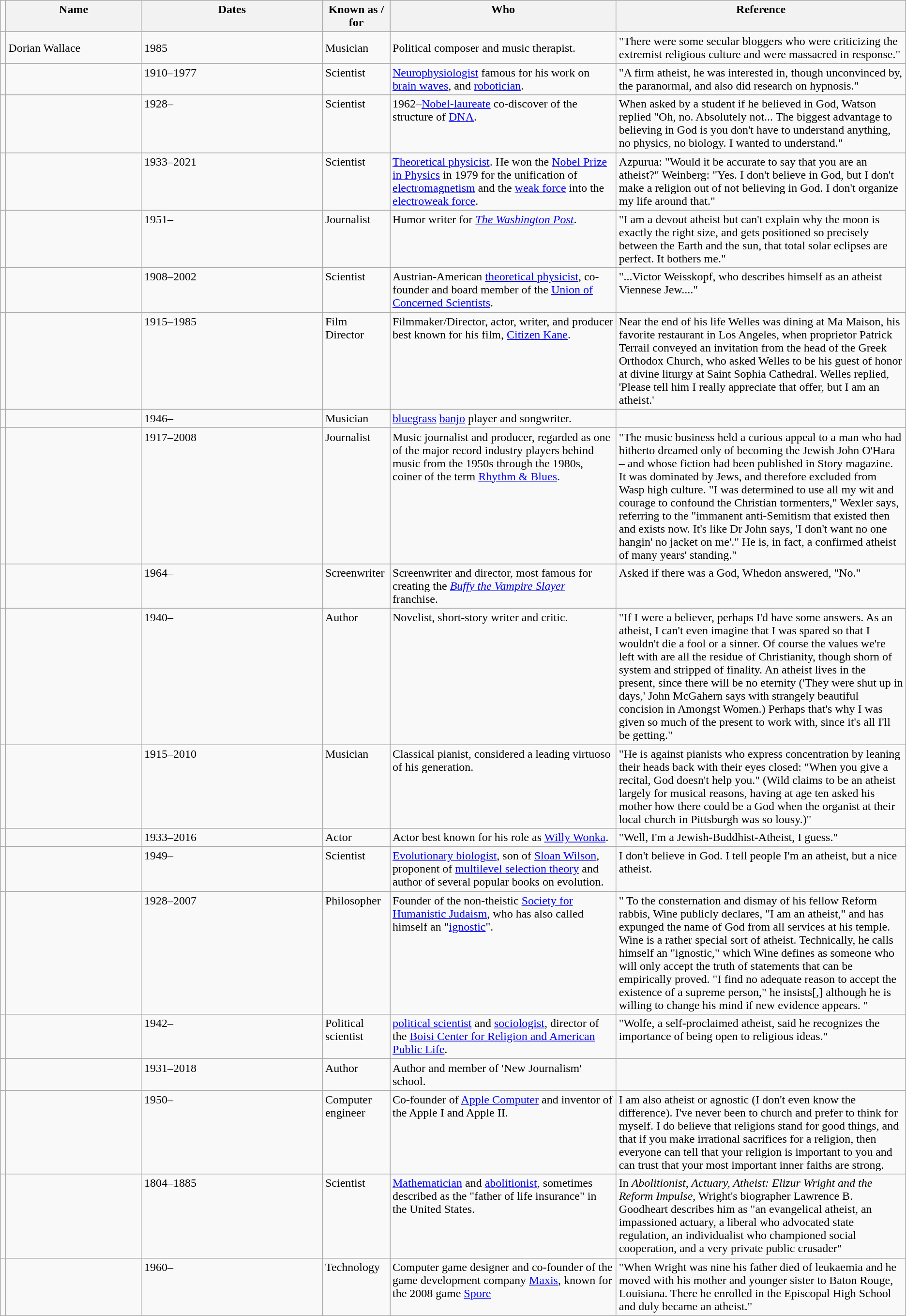<table class="wikitable sortable">
<tr style="vertical-align:top; text-align:left;">
<td></td>
<th style="width:15%;">Name</th>
<th class="unsortable"! style="width:20%;">Dates</th>
<th>Known as / for</th>
<th style="width:25%;">Who</th>
<th class="unsortable">Reference</th>
</tr>
<tr>
<td></td>
<td>Dorian Wallace</td>
<td>1985</td>
<td>Musician</td>
<td>Political composer and music therapist.</td>
<td>"There were some secular bloggers who were criticizing the extremist religious culture and were massacred in response."</td>
</tr>
<tr valign="top">
<td></td>
<td></td>
<td>1910–1977</td>
<td>Scientist</td>
<td><a href='#'>Neurophysiologist</a> famous for his work on <a href='#'>brain waves</a>, and <a href='#'>robotician</a>.</td>
<td>"A firm atheist, he was interested in, though unconvinced by, the paranormal, and also did research on hypnosis."</td>
</tr>
<tr valign="top">
<td></td>
<td></td>
<td>1928–</td>
<td>Scientist</td>
<td>1962–<a href='#'>Nobel-laureate</a> co-discover of the structure of <a href='#'>DNA</a>.</td>
<td>When asked by a student if he believed in God, Watson replied "Oh, no. Absolutely not... The biggest advantage to believing in God is you don't have to understand anything, no physics, no biology. I wanted to understand."</td>
</tr>
<tr valign="top">
<td></td>
<td></td>
<td>1933–2021</td>
<td>Scientist</td>
<td><a href='#'>Theoretical physicist</a>. He won the <a href='#'>Nobel Prize in Physics</a> in 1979 for the unification of <a href='#'>electromagnetism</a> and the <a href='#'>weak force</a> into the <a href='#'>electroweak force</a>.</td>
<td>Azpurua: "Would it be accurate to say that you are an atheist?" Weinberg: "Yes. I don't believe in God, but I don't make a religion out of not believing in God. I don't organize my life around that."</td>
</tr>
<tr valign="top">
<td></td>
<td></td>
<td>1951–</td>
<td>Journalist</td>
<td>Humor writer for <em><a href='#'>The Washington Post</a></em>.</td>
<td>"I am a devout atheist but can't explain why the moon is exactly the right size, and gets positioned so precisely between the Earth and the sun, that total solar eclipses are perfect. It bothers me."</td>
</tr>
<tr valign="top">
<td></td>
<td></td>
<td>1908–2002</td>
<td>Scientist</td>
<td>Austrian-American <a href='#'>theoretical physicist</a>, co-founder and board member of the <a href='#'>Union of Concerned Scientists</a>.</td>
<td>"...Victor Weisskopf, who describes himself as an atheist Viennese Jew...."</td>
</tr>
<tr valign="top">
<td></td>
<td></td>
<td>1915–1985</td>
<td>Film Director</td>
<td>Filmmaker/Director, actor, writer, and producer best known for his film, <a href='#'>Citizen Kane</a>.</td>
<td>Near the end of his life Welles was dining at Ma Maison, his favorite restaurant in Los Angeles, when proprietor Patrick Terrail conveyed an invitation from the head of the Greek Orthodox Church, who asked Welles to be his guest of honor at divine liturgy at Saint Sophia Cathedral. Welles replied, 'Please tell him I really appreciate that offer, but I am an atheist.'</td>
</tr>
<tr valign="top">
<td></td>
<td></td>
<td>1946–</td>
<td>Musician</td>
<td><a href='#'>bluegrass</a> <a href='#'>banjo</a> player and songwriter.</td>
<td></td>
</tr>
<tr valign="top">
<td></td>
<td></td>
<td>1917–2008</td>
<td>Journalist</td>
<td>Music journalist and producer, regarded as one of the major record industry players behind music from the 1950s through the 1980s, coiner of the term <a href='#'>Rhythm & Blues</a>.</td>
<td>"The music business held a curious appeal to a man who had hitherto dreamed only of becoming the Jewish John O'Hara – and whose fiction had been published in Story magazine. It was dominated by Jews, and therefore excluded from Wasp high culture. "I was determined to use all my wit and courage to confound the Christian tormenters," Wexler says, referring to the "immanent anti-Semitism that existed then and exists now. It's like Dr John says, 'I don't want no one hangin' no jacket on me'." He is, in fact, a confirmed atheist of many years' standing."</td>
</tr>
<tr valign="top">
<td></td>
<td></td>
<td>1964–</td>
<td>Screenwriter</td>
<td>Screenwriter and director, most famous for creating the <em><a href='#'>Buffy the Vampire Slayer</a></em> franchise.</td>
<td>Asked if there was a God, Whedon answered, "No."</td>
</tr>
<tr valign="top">
<td></td>
<td></td>
<td>1940–</td>
<td>Author</td>
<td>Novelist, short-story writer and critic.</td>
<td>"If I were a believer, perhaps I'd have some answers. As an atheist, I can't even imagine that I was spared so that I wouldn't die a fool or a sinner. Of course the values we're left with are all the residue of Christianity, though shorn of system and stripped of finality. An atheist lives in the present, since there will be no eternity ('They were shut up in days,' John McGahern says with strangely beautiful concision in Amongst Women.) Perhaps that's why I was given so much of the present to work with, since it's all I'll be getting."</td>
</tr>
<tr valign="top">
<td></td>
<td></td>
<td>1915–2010</td>
<td>Musician</td>
<td>Classical pianist, considered a leading virtuoso of his generation.</td>
<td>"He is against pianists who express concentration by leaning their heads back with their eyes closed: "When you give a recital, God doesn't help you." (Wild claims to be an atheist largely for musical reasons, having at age ten asked his mother how there could be a God when the organist at their local church in Pittsburgh was so lousy.)"</td>
</tr>
<tr valign="top">
<td></td>
<td></td>
<td>1933–2016</td>
<td>Actor</td>
<td>Actor best known for his role as <a href='#'>Willy Wonka</a>.</td>
<td>"Well, I'm a Jewish-Buddhist-Atheist, I guess."</td>
</tr>
<tr valign="top">
<td></td>
<td></td>
<td>1949–</td>
<td>Scientist</td>
<td><a href='#'>Evolutionary biologist</a>, son of <a href='#'>Sloan Wilson</a>, proponent of <a href='#'>multilevel selection theory</a> and author of several popular books on evolution.</td>
<td>I don't believe in God. I tell people I'm an atheist, but a nice atheist.</td>
</tr>
<tr valign="top">
<td></td>
<td></td>
<td>1928–2007</td>
<td>Philosopher</td>
<td>Founder of the non-theistic <a href='#'>Society for Humanistic Judaism</a>, who has also called himself an "<a href='#'>ignostic</a>".</td>
<td>" To the consternation and dismay of his fellow Reform rabbis, Wine publicly declares, "I am an atheist," and has expunged the name of God from all services at his temple. Wine is a rather special sort of atheist. Technically, he calls himself an "ignostic," which Wine defines as someone who will only accept the truth of statements that can be empirically proved. "I find no adequate reason to accept the existence of a supreme person," he insists[,] although he is willing to change his mind if new evidence appears. "</td>
</tr>
<tr valign="top">
<td></td>
<td></td>
<td>1942–</td>
<td>Political scientist</td>
<td><a href='#'>political scientist</a> and <a href='#'>sociologist</a>, director of the <a href='#'>Boisi Center for Religion and American Public Life</a>.</td>
<td>"Wolfe, a self-proclaimed atheist, said he recognizes the importance of being open to religious ideas."</td>
</tr>
<tr valign="top">
<td></td>
<td></td>
<td>1931–2018</td>
<td>Author</td>
<td>Author and member of 'New Journalism' school.</td>
<td></td>
</tr>
<tr valign="top">
<td></td>
<td></td>
<td>1950–</td>
<td>Computer engineer</td>
<td>Co-founder of <a href='#'>Apple Computer</a> and inventor of the Apple I and Apple II.</td>
<td>I am also atheist or agnostic (I don't even know the difference). I've never been to church and prefer to think for myself. I do believe that religions stand for good things, and that if you make irrational sacrifices for a religion, then everyone can tell that your religion is important to you and can trust that your most important inner faiths are strong.</td>
</tr>
<tr valign="top">
<td></td>
<td></td>
<td>1804–1885</td>
<td>Scientist</td>
<td><a href='#'>Mathematician</a> and <a href='#'>abolitionist</a>, sometimes described as the "father of life insurance" in the United States.</td>
<td>In <em>Abolitionist, Actuary, Atheist: Elizur Wright and the Reform Impulse</em>, Wright's biographer Lawrence B. Goodheart describes him as "an evangelical atheist, an impassioned actuary, a liberal who advocated state regulation, an individualist who championed social cooperation, and a very private public crusader"</td>
</tr>
<tr valign="top">
<td></td>
<td></td>
<td>1960–</td>
<td>Technology</td>
<td>Computer game designer and co-founder of the game development company <a href='#'>Maxis</a>, known for the 2008 game <a href='#'>Spore</a></td>
<td>"When Wright was nine his father died of leukaemia and he moved with his mother and younger sister to Baton Rouge, Louisiana. There he enrolled in the Episcopal High School and duly became an atheist."</td>
</tr>
</table>
